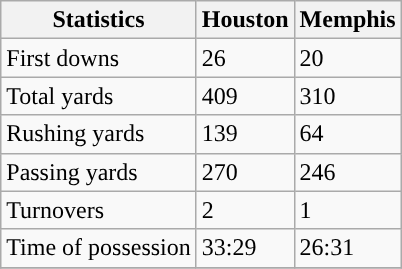<table class="wikitable">
<tr>
<th>Statistics</th>
<th>Houston</th>
<th>Memphis</th>
</tr>
<tr>
<td>First downs</td>
<td>26</td>
<td>20</td>
</tr>
<tr>
<td>Total yards</td>
<td>409</td>
<td>310</td>
</tr>
<tr>
<td>Rushing yards</td>
<td>139</td>
<td>64</td>
</tr>
<tr>
<td>Passing yards</td>
<td>270</td>
<td>246</td>
</tr>
<tr>
<td>Turnovers</td>
<td>2</td>
<td>1</td>
</tr>
<tr>
<td>Time of possession</td>
<td>33:29</td>
<td>26:31</td>
</tr>
<tr>
</tr>
</table>
